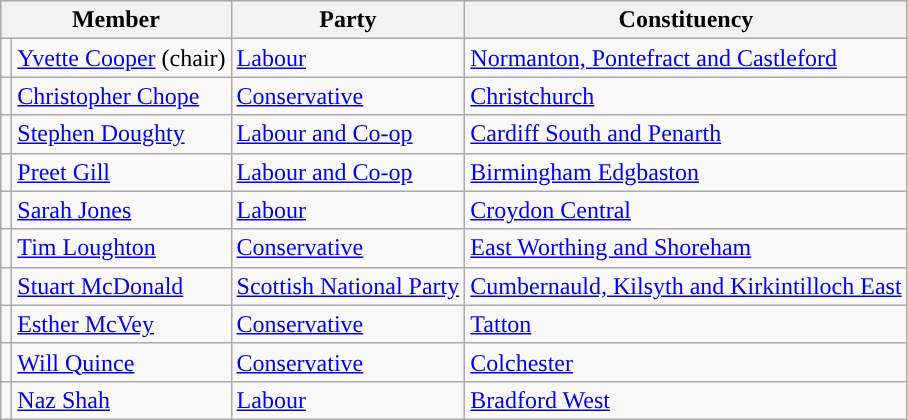<table class="wikitable">
<tr>
<th colspan="2" valign="top">Member</th>
<th valign="top">Party</th>
<th valign="top">Constituency</th>
</tr>
<tr>
<td style="color:inherit;background:"></td>
<td><a href='#'>Yvette Cooper</a> (chair)</td>
<td><a href='#'>Labour</a></td>
<td><a href='#'>Normanton, Pontefract and Castleford</a></td>
</tr>
<tr>
<td style="color:inherit;background:"></td>
<td><a href='#'>Christopher Chope</a></td>
<td><a href='#'>Conservative</a></td>
<td><a href='#'>Christchurch</a></td>
</tr>
<tr>
<td style="color:inherit;background:"></td>
<td><a href='#'>Stephen Doughty</a></td>
<td><a href='#'>Labour and Co-op</a></td>
<td><a href='#'>Cardiff South and Penarth</a></td>
</tr>
<tr>
<td style="color:inherit;background:"></td>
<td><a href='#'>Preet Gill</a></td>
<td><a href='#'>Labour and Co-op</a></td>
<td><a href='#'>Birmingham Edgbaston</a></td>
</tr>
<tr>
<td style="color:inherit;background:"></td>
<td><a href='#'>Sarah Jones</a></td>
<td><a href='#'>Labour</a></td>
<td><a href='#'>Croydon Central</a></td>
</tr>
<tr>
<td style="color:inherit;background:"></td>
<td><a href='#'>Tim Loughton</a></td>
<td><a href='#'>Conservative</a></td>
<td><a href='#'>East Worthing and Shoreham</a></td>
</tr>
<tr>
<td style="color:inherit;background:"></td>
<td><a href='#'>Stuart McDonald</a></td>
<td><a href='#'>Scottish National Party</a></td>
<td><a href='#'>Cumbernauld, Kilsyth and Kirkintilloch East</a></td>
</tr>
<tr>
<td style="color:inherit;background:"></td>
<td><a href='#'>Esther McVey</a></td>
<td><a href='#'>Conservative</a></td>
<td><a href='#'>Tatton</a></td>
</tr>
<tr>
<td style="color:inherit;background:"></td>
<td><a href='#'>Will Quince</a></td>
<td><a href='#'>Conservative</a></td>
<td><a href='#'>Colchester</a></td>
</tr>
<tr>
<td style="color:inherit;background:"></td>
<td><a href='#'>Naz Shah</a></td>
<td><a href='#'>Labour</a></td>
<td><a href='#'>Bradford West</a></td>
</tr>
</table>
